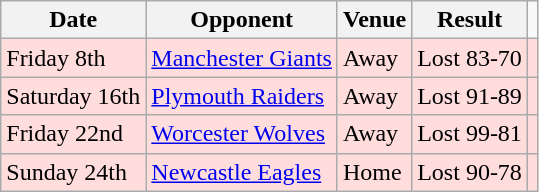<table class="wikitable">
<tr>
<th>Date</th>
<th>Opponent</th>
<th>Venue</th>
<th>Result</th>
</tr>
<tr style="background: #ffdddd;">
<td>Friday 8th</td>
<td><a href='#'>Manchester Giants</a></td>
<td>Away</td>
<td>Lost 83-70</td>
<td style="text-align:center;"></td>
</tr>
<tr style="background: #ffdddd;">
<td>Saturday 16th</td>
<td><a href='#'>Plymouth Raiders</a></td>
<td>Away</td>
<td>Lost 91-89</td>
<td style="text-align:center;"></td>
</tr>
<tr style="background: #ffdddd;">
<td>Friday 22nd</td>
<td><a href='#'>Worcester Wolves</a></td>
<td>Away</td>
<td>Lost 99-81</td>
<td style="text-align:center;"></td>
</tr>
<tr style="background: #ffdddd;">
<td>Sunday 24th</td>
<td><a href='#'>Newcastle Eagles</a></td>
<td>Home</td>
<td>Lost 90-78</td>
<td style="text-align:center;"></td>
</tr>
</table>
